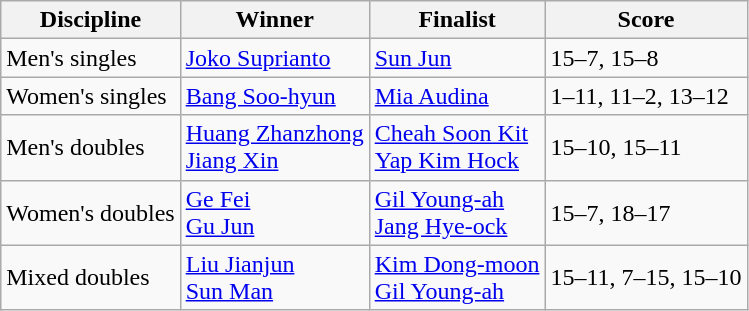<table class=wikitable>
<tr>
<th>Discipline</th>
<th>Winner</th>
<th>Finalist</th>
<th>Score</th>
</tr>
<tr>
<td>Men's singles</td>
<td> <a href='#'>Joko Suprianto</a></td>
<td> <a href='#'>Sun Jun</a></td>
<td>15–7, 15–8</td>
</tr>
<tr>
<td>Women's singles</td>
<td> <a href='#'>Bang Soo-hyun</a></td>
<td> <a href='#'>Mia Audina</a></td>
<td>1–11, 11–2, 13–12</td>
</tr>
<tr>
<td>Men's doubles</td>
<td> <a href='#'>Huang Zhanzhong</a><br> <a href='#'>Jiang Xin</a></td>
<td> <a href='#'>Cheah Soon Kit</a><br> <a href='#'>Yap Kim Hock</a></td>
<td>15–10, 15–11</td>
</tr>
<tr>
<td>Women's doubles</td>
<td> <a href='#'>Ge Fei</a><br> <a href='#'>Gu Jun</a></td>
<td> <a href='#'>Gil Young-ah</a><br> <a href='#'>Jang Hye-ock</a></td>
<td>15–7, 18–17</td>
</tr>
<tr>
<td>Mixed doubles</td>
<td> <a href='#'>Liu Jianjun</a><br> <a href='#'>Sun Man</a></td>
<td> <a href='#'>Kim Dong-moon</a><br> <a href='#'>Gil Young-ah</a></td>
<td>15–11, 7–15, 15–10</td>
</tr>
</table>
